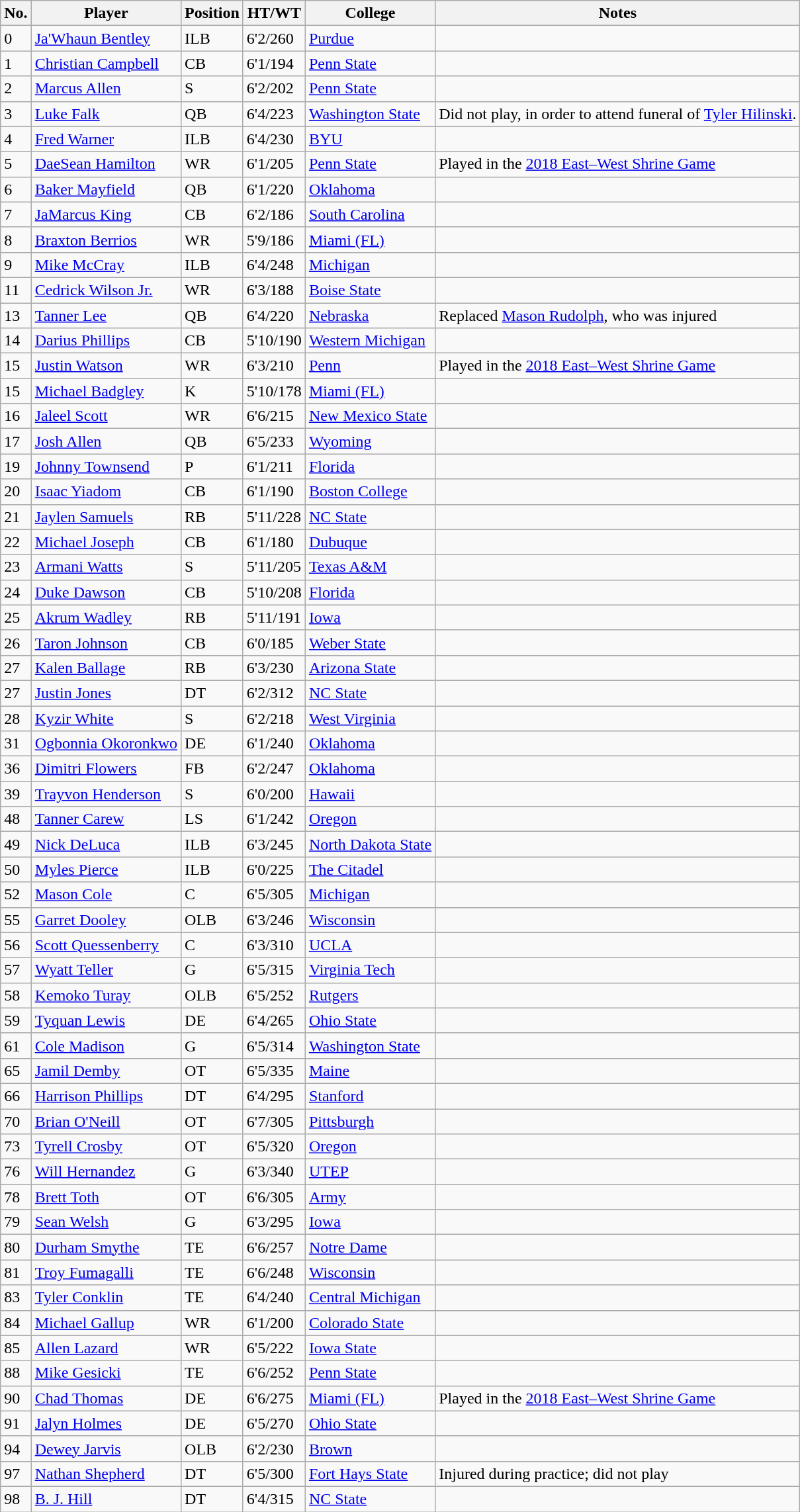<table class = "wikitable sortable">
<tr>
<th>No.</th>
<th class="unsortable">Player</th>
<th>Position</th>
<th class="unsortable">HT/WT</th>
<th>College</th>
<th class="unsortable">Notes</th>
</tr>
<tr>
<td>0</td>
<td><a href='#'>Ja'Whaun Bentley</a></td>
<td>ILB</td>
<td>6'2/260</td>
<td><a href='#'>Purdue</a></td>
<td></td>
</tr>
<tr>
<td>1</td>
<td><a href='#'>Christian Campbell</a></td>
<td>CB</td>
<td>6'1/194</td>
<td><a href='#'>Penn State</a></td>
<td></td>
</tr>
<tr>
<td>2</td>
<td><a href='#'>Marcus Allen</a></td>
<td>S</td>
<td>6'2/202</td>
<td><a href='#'>Penn State</a></td>
<td></td>
</tr>
<tr>
<td>3</td>
<td><a href='#'>Luke Falk</a></td>
<td>QB</td>
<td>6'4/223</td>
<td><a href='#'>Washington State</a></td>
<td>Did not play, in order to attend funeral of <a href='#'>Tyler Hilinski</a>.</td>
</tr>
<tr>
<td>4</td>
<td><a href='#'>Fred Warner</a></td>
<td>ILB</td>
<td>6'4/230</td>
<td><a href='#'>BYU</a></td>
<td></td>
</tr>
<tr>
<td>5</td>
<td><a href='#'>DaeSean Hamilton</a></td>
<td>WR</td>
<td>6'1/205</td>
<td><a href='#'>Penn State</a></td>
<td>Played in the <a href='#'>2018 East–West Shrine Game</a></td>
</tr>
<tr>
<td>6</td>
<td><a href='#'>Baker Mayfield</a></td>
<td>QB</td>
<td>6'1/220</td>
<td><a href='#'>Oklahoma</a></td>
<td></td>
</tr>
<tr>
<td>7</td>
<td><a href='#'>JaMarcus King</a></td>
<td>CB</td>
<td>6'2/186</td>
<td><a href='#'>South Carolina</a></td>
<td></td>
</tr>
<tr>
<td>8</td>
<td><a href='#'>Braxton Berrios</a></td>
<td>WR</td>
<td>5'9/186</td>
<td><a href='#'>Miami (FL)</a></td>
<td></td>
</tr>
<tr>
<td>9</td>
<td><a href='#'>Mike McCray</a></td>
<td>ILB</td>
<td>6'4/248</td>
<td><a href='#'>Michigan</a></td>
<td></td>
</tr>
<tr>
<td>11</td>
<td><a href='#'>Cedrick Wilson Jr.</a></td>
<td>WR</td>
<td>6'3/188</td>
<td><a href='#'>Boise State</a></td>
<td></td>
</tr>
<tr>
<td>13</td>
<td><a href='#'>Tanner Lee</a></td>
<td>QB</td>
<td>6'4/220</td>
<td><a href='#'>Nebraska</a></td>
<td>Replaced <a href='#'>Mason Rudolph</a>, who was injured</td>
</tr>
<tr>
<td>14</td>
<td><a href='#'>Darius Phillips</a></td>
<td>CB</td>
<td>5'10/190</td>
<td><a href='#'>Western Michigan</a></td>
<td></td>
</tr>
<tr>
<td>15</td>
<td><a href='#'>Justin Watson</a></td>
<td>WR</td>
<td>6'3/210</td>
<td><a href='#'>Penn</a></td>
<td>Played in the <a href='#'>2018 East–West Shrine Game</a></td>
</tr>
<tr>
<td>15</td>
<td><a href='#'>Michael Badgley</a></td>
<td>K</td>
<td>5'10/178</td>
<td><a href='#'>Miami (FL)</a></td>
<td></td>
</tr>
<tr>
<td>16</td>
<td><a href='#'>Jaleel Scott</a></td>
<td>WR</td>
<td>6'6/215</td>
<td><a href='#'>New Mexico State</a></td>
<td></td>
</tr>
<tr>
<td>17</td>
<td><a href='#'>Josh Allen</a></td>
<td>QB</td>
<td>6'5/233</td>
<td><a href='#'>Wyoming</a></td>
<td></td>
</tr>
<tr>
<td>19</td>
<td><a href='#'>Johnny Townsend</a></td>
<td>P</td>
<td>6'1/211</td>
<td><a href='#'>Florida</a></td>
<td></td>
</tr>
<tr>
<td>20</td>
<td><a href='#'>Isaac Yiadom</a></td>
<td>CB</td>
<td>6'1/190</td>
<td><a href='#'>Boston College</a></td>
<td></td>
</tr>
<tr>
<td>21</td>
<td><a href='#'>Jaylen Samuels</a></td>
<td>RB</td>
<td>5'11/228</td>
<td><a href='#'>NC State</a></td>
<td></td>
</tr>
<tr>
<td>22</td>
<td><a href='#'>Michael Joseph</a></td>
<td>CB</td>
<td>6'1/180</td>
<td><a href='#'>Dubuque</a></td>
<td></td>
</tr>
<tr>
<td>23</td>
<td><a href='#'>Armani Watts</a></td>
<td>S</td>
<td>5'11/205</td>
<td><a href='#'>Texas A&M</a></td>
<td></td>
</tr>
<tr>
<td>24</td>
<td><a href='#'>Duke Dawson</a></td>
<td>CB</td>
<td>5'10/208</td>
<td><a href='#'>Florida</a></td>
<td></td>
</tr>
<tr>
<td>25</td>
<td><a href='#'>Akrum Wadley</a></td>
<td>RB</td>
<td>5'11/191</td>
<td><a href='#'>Iowa</a></td>
<td></td>
</tr>
<tr>
<td>26</td>
<td><a href='#'>Taron Johnson</a></td>
<td>CB</td>
<td>6'0/185</td>
<td><a href='#'>Weber State</a></td>
<td></td>
</tr>
<tr>
<td>27</td>
<td><a href='#'>Kalen Ballage</a></td>
<td>RB</td>
<td>6'3/230</td>
<td><a href='#'>Arizona State</a></td>
<td></td>
</tr>
<tr>
<td>27</td>
<td><a href='#'>Justin Jones</a></td>
<td>DT</td>
<td>6'2/312</td>
<td><a href='#'>NC State</a></td>
<td></td>
</tr>
<tr>
<td>28</td>
<td><a href='#'>Kyzir White</a></td>
<td>S</td>
<td>6'2/218</td>
<td><a href='#'>West Virginia</a></td>
<td></td>
</tr>
<tr>
<td>31</td>
<td><a href='#'>Ogbonnia Okoronkwo</a></td>
<td>DE</td>
<td>6'1/240</td>
<td><a href='#'>Oklahoma</a></td>
<td></td>
</tr>
<tr>
<td>36</td>
<td><a href='#'>Dimitri Flowers</a></td>
<td>FB</td>
<td>6'2/247</td>
<td><a href='#'>Oklahoma</a></td>
<td></td>
</tr>
<tr>
<td>39</td>
<td><a href='#'>Trayvon Henderson</a></td>
<td>S</td>
<td>6'0/200</td>
<td><a href='#'>Hawaii</a></td>
<td></td>
</tr>
<tr>
<td>48</td>
<td><a href='#'>Tanner Carew</a></td>
<td>LS</td>
<td>6'1/242</td>
<td><a href='#'>Oregon</a></td>
<td></td>
</tr>
<tr>
<td>49</td>
<td><a href='#'>Nick DeLuca</a></td>
<td>ILB</td>
<td>6'3/245</td>
<td><a href='#'>North Dakota State</a></td>
<td></td>
</tr>
<tr>
<td>50</td>
<td><a href='#'>Myles Pierce</a></td>
<td>ILB</td>
<td>6'0/225</td>
<td><a href='#'>The Citadel</a></td>
<td></td>
</tr>
<tr>
<td>52</td>
<td><a href='#'>Mason Cole</a></td>
<td>C</td>
<td>6'5/305</td>
<td><a href='#'>Michigan</a></td>
<td></td>
</tr>
<tr>
<td>55</td>
<td><a href='#'>Garret Dooley</a></td>
<td>OLB</td>
<td>6'3/246</td>
<td><a href='#'>Wisconsin</a></td>
<td></td>
</tr>
<tr>
<td>56</td>
<td><a href='#'>Scott Quessenberry</a></td>
<td>C</td>
<td>6'3/310</td>
<td><a href='#'>UCLA</a></td>
<td></td>
</tr>
<tr>
<td>57</td>
<td><a href='#'>Wyatt Teller</a></td>
<td>G</td>
<td>6'5/315</td>
<td><a href='#'>Virginia Tech</a></td>
<td></td>
</tr>
<tr>
<td>58</td>
<td><a href='#'>Kemoko Turay</a></td>
<td>OLB</td>
<td>6'5/252</td>
<td><a href='#'>Rutgers</a></td>
<td></td>
</tr>
<tr>
<td>59</td>
<td><a href='#'>Tyquan Lewis</a></td>
<td>DE</td>
<td>6'4/265</td>
<td><a href='#'>Ohio State</a></td>
<td></td>
</tr>
<tr>
<td>61</td>
<td><a href='#'>Cole Madison</a></td>
<td>G</td>
<td>6'5/314</td>
<td><a href='#'>Washington State</a></td>
<td></td>
</tr>
<tr>
<td>65</td>
<td><a href='#'>Jamil Demby</a></td>
<td>OT</td>
<td>6'5/335</td>
<td><a href='#'>Maine</a></td>
<td></td>
</tr>
<tr>
<td>66</td>
<td><a href='#'>Harrison Phillips</a></td>
<td>DT</td>
<td>6'4/295</td>
<td><a href='#'>Stanford</a></td>
<td></td>
</tr>
<tr>
<td>70</td>
<td><a href='#'>Brian O'Neill</a></td>
<td>OT</td>
<td>6'7/305</td>
<td><a href='#'>Pittsburgh</a></td>
<td></td>
</tr>
<tr>
<td>73</td>
<td><a href='#'>Tyrell Crosby</a></td>
<td>OT</td>
<td>6'5/320</td>
<td><a href='#'>Oregon</a></td>
<td></td>
</tr>
<tr>
<td>76</td>
<td><a href='#'>Will Hernandez</a></td>
<td>G</td>
<td>6'3/340</td>
<td><a href='#'>UTEP</a></td>
<td></td>
</tr>
<tr>
<td>78</td>
<td><a href='#'>Brett Toth</a></td>
<td>OT</td>
<td>6'6/305</td>
<td><a href='#'>Army</a></td>
<td></td>
</tr>
<tr>
<td>79</td>
<td><a href='#'>Sean Welsh</a></td>
<td>G</td>
<td>6'3/295</td>
<td><a href='#'>Iowa</a></td>
<td></td>
</tr>
<tr>
<td>80</td>
<td><a href='#'>Durham Smythe</a></td>
<td>TE</td>
<td>6'6/257</td>
<td><a href='#'>Notre Dame</a></td>
<td></td>
</tr>
<tr>
<td>81</td>
<td><a href='#'>Troy Fumagalli</a></td>
<td>TE</td>
<td>6'6/248</td>
<td><a href='#'>Wisconsin</a></td>
<td></td>
</tr>
<tr>
<td>83</td>
<td><a href='#'>Tyler Conklin</a></td>
<td>TE</td>
<td>6'4/240</td>
<td><a href='#'>Central Michigan</a></td>
<td></td>
</tr>
<tr>
<td>84</td>
<td><a href='#'>Michael Gallup</a></td>
<td>WR</td>
<td>6'1/200</td>
<td><a href='#'>Colorado State</a></td>
<td></td>
</tr>
<tr>
<td>85</td>
<td><a href='#'>Allen Lazard</a></td>
<td>WR</td>
<td>6'5/222</td>
<td><a href='#'>Iowa State</a></td>
<td></td>
</tr>
<tr>
<td>88</td>
<td><a href='#'>Mike Gesicki</a></td>
<td>TE</td>
<td>6'6/252</td>
<td><a href='#'>Penn State</a></td>
<td></td>
</tr>
<tr>
<td>90</td>
<td><a href='#'>Chad Thomas</a></td>
<td>DE</td>
<td>6'6/275</td>
<td><a href='#'>Miami (FL)</a></td>
<td>Played in the <a href='#'>2018 East–West Shrine Game</a></td>
</tr>
<tr>
<td>91</td>
<td><a href='#'>Jalyn Holmes</a></td>
<td>DE</td>
<td>6'5/270</td>
<td><a href='#'>Ohio State</a></td>
<td></td>
</tr>
<tr>
<td>94</td>
<td><a href='#'>Dewey Jarvis</a></td>
<td>OLB</td>
<td>6'2/230</td>
<td><a href='#'>Brown</a></td>
<td></td>
</tr>
<tr>
<td>97</td>
<td><a href='#'>Nathan Shepherd</a></td>
<td>DT</td>
<td>6'5/300</td>
<td><a href='#'>Fort Hays State</a></td>
<td>Injured during practice; did not play</td>
</tr>
<tr>
<td>98</td>
<td><a href='#'>B. J. Hill</a></td>
<td>DT</td>
<td>6'4/315</td>
<td><a href='#'>NC State</a></td>
<td></td>
</tr>
</table>
